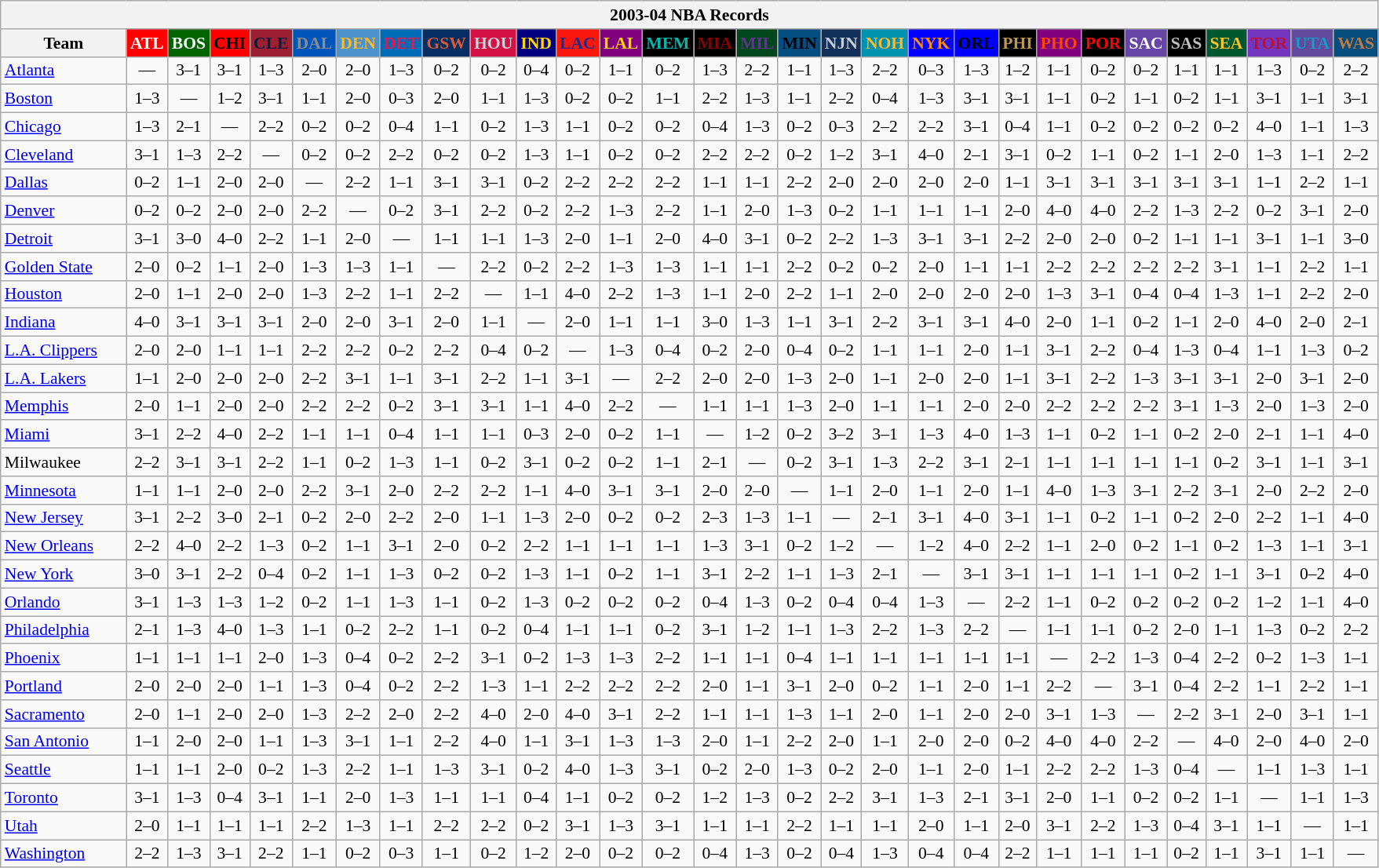<table class="wikitable" style="font-size:90%; text-align:center;">
<tr>
<th colspan=30>2003-04 NBA Records</th>
</tr>
<tr>
<th width=100>Team</th>
<th style="background:#FF0000;color:#FFFFFF;width=35">ATL</th>
<th style="background:#006400;color:#FFFFFF;width=35">BOS</th>
<th style="background:#FF0000;color:#000000;width=35">CHI</th>
<th style="background:#9F1F32;color:#001D43;width=35">CLE</th>
<th style="background:#0055BA;color:#898D8F;width=35">DAL</th>
<th style="background:#4C92CC;color:#FDB827;width=35">DEN</th>
<th style="background:#006BB7;color:#ED164B;width=35">DET</th>
<th style="background:#072E63;color:#DC5A34;width=35">GSW</th>
<th style="background:#D31145;color:#CBD4D8;width=35">HOU</th>
<th style="background:#000080;color:#FFD700;width=35">IND</th>
<th style="background:#F9160D;color:#1A2E8B;width=35">LAC</th>
<th style="background:#800080;color:#FFD700;width=35">LAL</th>
<th style="background:#000000;color:#0CB2AC;width=35">MEM</th>
<th style="background:#000000;color:#8B0000;width=35">MIA</th>
<th style="background:#00471B;color:#5C378A;width=35">MIL</th>
<th style="background:#044D80;color:#000000;width=35">MIN</th>
<th style="background:#12305B;color:#C4CED4;width=35">NJN</th>
<th style="background:#0093B1;color:#FDB827;width=35">NOH</th>
<th style="background:#0000FF;color:#FF8C00;width=35">NYK</th>
<th style="background:#0000FF;color:#000000;width=35">ORL</th>
<th style="background:#000000;color:#BB9754;width=35">PHI</th>
<th style="background:#800080;color:#FF4500;width=35">PHO</th>
<th style="background:#000000;color:#FF0000;width=35">POR</th>
<th style="background:#6846A8;color:#FFFFFF;width=35">SAC</th>
<th style="background:#000000;color:#C0C0C0;width=35">SAS</th>
<th style="background:#005831;color:#FFC322;width=35">SEA</th>
<th style="background:#7436BF;color:#BE0F34;width=35">TOR</th>
<th style="background:#644A9C;color:#149BC7;width=35">UTA</th>
<th style="background:#044D7D;color:#BC7A44;width=35">WAS</th>
</tr>
<tr>
<td style="text-align:left;"><a href='#'>Atlanta</a></td>
<td>—</td>
<td>3–1</td>
<td>3–1</td>
<td>1–3</td>
<td>2–0</td>
<td>2–0</td>
<td>1–3</td>
<td>0–2</td>
<td>0–2</td>
<td>0–4</td>
<td>0–2</td>
<td>1–1</td>
<td>0–2</td>
<td>1–3</td>
<td>2–2</td>
<td>1–1</td>
<td>1–3</td>
<td>2–2</td>
<td>0–3</td>
<td>1–3</td>
<td>1–2</td>
<td>1–1</td>
<td>0–2</td>
<td>0–2</td>
<td>1–1</td>
<td>1–1</td>
<td>1–3</td>
<td>0–2</td>
<td>2–2</td>
</tr>
<tr>
<td style="text-align:left;"><a href='#'>Boston</a></td>
<td>1–3</td>
<td>—</td>
<td>1–2</td>
<td>3–1</td>
<td>1–1</td>
<td>2–0</td>
<td>0–3</td>
<td>2–0</td>
<td>1–1</td>
<td>1–3</td>
<td>0–2</td>
<td>0–2</td>
<td>1–1</td>
<td>2–2</td>
<td>1–3</td>
<td>1–1</td>
<td>2–2</td>
<td>0–4</td>
<td>1–3</td>
<td>3–1</td>
<td>3–1</td>
<td>1–1</td>
<td>0–2</td>
<td>1–1</td>
<td>0–2</td>
<td>1–1</td>
<td>3–1</td>
<td>1–1</td>
<td>3–1</td>
</tr>
<tr>
<td style="text-align:left;"><a href='#'>Chicago</a></td>
<td>1–3</td>
<td>2–1</td>
<td>—</td>
<td>2–2</td>
<td>0–2</td>
<td>0–2</td>
<td>0–4</td>
<td>1–1</td>
<td>0–2</td>
<td>1–3</td>
<td>1–1</td>
<td>0–2</td>
<td>0–2</td>
<td>0–4</td>
<td>1–3</td>
<td>0–2</td>
<td>0–3</td>
<td>2–2</td>
<td>2–2</td>
<td>3–1</td>
<td>0–4</td>
<td>1–1</td>
<td>0–2</td>
<td>0–2</td>
<td>0–2</td>
<td>0–2</td>
<td>4–0</td>
<td>1–1</td>
<td>1–3</td>
</tr>
<tr>
<td style="text-align:left;"><a href='#'>Cleveland</a></td>
<td>3–1</td>
<td>1–3</td>
<td>2–2</td>
<td>—</td>
<td>0–2</td>
<td>0–2</td>
<td>2–2</td>
<td>0–2</td>
<td>0–2</td>
<td>1–3</td>
<td>1–1</td>
<td>0–2</td>
<td>0–2</td>
<td>2–2</td>
<td>2–2</td>
<td>0–2</td>
<td>1–2</td>
<td>3–1</td>
<td>4–0</td>
<td>2–1</td>
<td>3–1</td>
<td>0–2</td>
<td>1–1</td>
<td>0–2</td>
<td>1–1</td>
<td>2–0</td>
<td>1–3</td>
<td>1–1</td>
<td>2–2</td>
</tr>
<tr>
<td style="text-align:left;"><a href='#'>Dallas</a></td>
<td>0–2</td>
<td>1–1</td>
<td>2–0</td>
<td>2–0</td>
<td>—</td>
<td>2–2</td>
<td>1–1</td>
<td>3–1</td>
<td>3–1</td>
<td>0–2</td>
<td>2–2</td>
<td>2–2</td>
<td>2–2</td>
<td>1–1</td>
<td>1–1</td>
<td>2–2</td>
<td>2–0</td>
<td>2–0</td>
<td>2–0</td>
<td>2–0</td>
<td>1–1</td>
<td>3–1</td>
<td>3–1</td>
<td>3–1</td>
<td>3–1</td>
<td>3–1</td>
<td>1–1</td>
<td>2–2</td>
<td>1–1</td>
</tr>
<tr>
<td style="text-align:left;"><a href='#'>Denver</a></td>
<td>0–2</td>
<td>0–2</td>
<td>2–0</td>
<td>2–0</td>
<td>2–2</td>
<td>—</td>
<td>0–2</td>
<td>3–1</td>
<td>2–2</td>
<td>0–2</td>
<td>2–2</td>
<td>1–3</td>
<td>2–2</td>
<td>1–1</td>
<td>2–0</td>
<td>1–3</td>
<td>0–2</td>
<td>1–1</td>
<td>1–1</td>
<td>1–1</td>
<td>2–0</td>
<td>4–0</td>
<td>4–0</td>
<td>2–2</td>
<td>1–3</td>
<td>2–2</td>
<td>0–2</td>
<td>3–1</td>
<td>2–0</td>
</tr>
<tr>
<td style="text-align:left;"><a href='#'>Detroit</a></td>
<td>3–1</td>
<td>3–0</td>
<td>4–0</td>
<td>2–2</td>
<td>1–1</td>
<td>2–0</td>
<td>—</td>
<td>1–1</td>
<td>1–1</td>
<td>1–3</td>
<td>2–0</td>
<td>1–1</td>
<td>2–0</td>
<td>4–0</td>
<td>3–1</td>
<td>0–2</td>
<td>2–2</td>
<td>1–3</td>
<td>3–1</td>
<td>3–1</td>
<td>2–2</td>
<td>2–0</td>
<td>2–0</td>
<td>0–2</td>
<td>1–1</td>
<td>1–1</td>
<td>3–1</td>
<td>1–1</td>
<td>3–0</td>
</tr>
<tr>
<td style="text-align:left;"><a href='#'>Golden State</a></td>
<td>2–0</td>
<td>0–2</td>
<td>1–1</td>
<td>2–0</td>
<td>1–3</td>
<td>1–3</td>
<td>1–1</td>
<td>—</td>
<td>2–2</td>
<td>0–2</td>
<td>2–2</td>
<td>1–3</td>
<td>1–3</td>
<td>1–1</td>
<td>1–1</td>
<td>2–2</td>
<td>0–2</td>
<td>0–2</td>
<td>2–0</td>
<td>1–1</td>
<td>1–1</td>
<td>2–2</td>
<td>2–2</td>
<td>2–2</td>
<td>2–2</td>
<td>3–1</td>
<td>1–1</td>
<td>2–2</td>
<td>1–1</td>
</tr>
<tr>
<td style="text-align:left;"><a href='#'>Houston</a></td>
<td>2–0</td>
<td>1–1</td>
<td>2–0</td>
<td>2–0</td>
<td>1–3</td>
<td>2–2</td>
<td>1–1</td>
<td>2–2</td>
<td>—</td>
<td>1–1</td>
<td>4–0</td>
<td>2–2</td>
<td>1–3</td>
<td>1–1</td>
<td>2–0</td>
<td>2–2</td>
<td>1–1</td>
<td>2–0</td>
<td>2–0</td>
<td>2–0</td>
<td>2–0</td>
<td>1–3</td>
<td>3–1</td>
<td>0–4</td>
<td>0–4</td>
<td>1–3</td>
<td>1–1</td>
<td>2–2</td>
<td>2–0</td>
</tr>
<tr>
<td style="text-align:left;"><a href='#'>Indiana</a></td>
<td>4–0</td>
<td>3–1</td>
<td>3–1</td>
<td>3–1</td>
<td>2–0</td>
<td>2–0</td>
<td>3–1</td>
<td>2–0</td>
<td>1–1</td>
<td>—</td>
<td>2–0</td>
<td>1–1</td>
<td>1–1</td>
<td>3–0</td>
<td>1–3</td>
<td>1–1</td>
<td>3–1</td>
<td>2–2</td>
<td>3–1</td>
<td>3–1</td>
<td>4–0</td>
<td>2–0</td>
<td>1–1</td>
<td>0–2</td>
<td>1–1</td>
<td>2–0</td>
<td>4–0</td>
<td>2–0</td>
<td>2–1</td>
</tr>
<tr>
<td style="text-align:left;"><a href='#'>L.A. Clippers</a></td>
<td>2–0</td>
<td>2–0</td>
<td>1–1</td>
<td>1–1</td>
<td>2–2</td>
<td>2–2</td>
<td>0–2</td>
<td>2–2</td>
<td>0–4</td>
<td>0–2</td>
<td>—</td>
<td>1–3</td>
<td>0–4</td>
<td>0–2</td>
<td>2–0</td>
<td>0–4</td>
<td>0–2</td>
<td>1–1</td>
<td>1–1</td>
<td>2–0</td>
<td>1–1</td>
<td>3–1</td>
<td>2–2</td>
<td>0–4</td>
<td>1–3</td>
<td>0–4</td>
<td>1–1</td>
<td>1–3</td>
<td>0–2</td>
</tr>
<tr>
<td style="text-align:left;"><a href='#'>L.A. Lakers</a></td>
<td>1–1</td>
<td>2–0</td>
<td>2–0</td>
<td>2–0</td>
<td>2–2</td>
<td>3–1</td>
<td>1–1</td>
<td>3–1</td>
<td>2–2</td>
<td>1–1</td>
<td>3–1</td>
<td>—</td>
<td>2–2</td>
<td>2–0</td>
<td>2–0</td>
<td>1–3</td>
<td>2–0</td>
<td>1–1</td>
<td>2–0</td>
<td>2–0</td>
<td>1–1</td>
<td>3–1</td>
<td>2–2</td>
<td>1–3</td>
<td>3–1</td>
<td>3–1</td>
<td>2–0</td>
<td>3–1</td>
<td>2–0</td>
</tr>
<tr>
<td style="text-align:left;"><a href='#'>Memphis</a></td>
<td>2–0</td>
<td>1–1</td>
<td>2–0</td>
<td>2–0</td>
<td>2–2</td>
<td>2–2</td>
<td>0–2</td>
<td>3–1</td>
<td>3–1</td>
<td>1–1</td>
<td>4–0</td>
<td>2–2</td>
<td>—</td>
<td>1–1</td>
<td>1–1</td>
<td>1–3</td>
<td>2–0</td>
<td>1–1</td>
<td>1–1</td>
<td>2–0</td>
<td>2–0</td>
<td>2–2</td>
<td>2–2</td>
<td>2–2</td>
<td>3–1</td>
<td>1–3</td>
<td>2–0</td>
<td>1–3</td>
<td>2–0</td>
</tr>
<tr>
<td style="text-align:left;"><a href='#'>Miami</a></td>
<td>3–1</td>
<td>2–2</td>
<td>4–0</td>
<td>2–2</td>
<td>1–1</td>
<td>1–1</td>
<td>0–4</td>
<td>1–1</td>
<td>1–1</td>
<td>0–3</td>
<td>2–0</td>
<td>0–2</td>
<td>1–1</td>
<td>—</td>
<td>1–2</td>
<td>0–2</td>
<td>3–2</td>
<td>3–1</td>
<td>1–3</td>
<td>4–0</td>
<td>1–3</td>
<td>1–1</td>
<td>0–2</td>
<td>1–1</td>
<td>0–2</td>
<td>2–0</td>
<td>2–1</td>
<td>1–1</td>
<td>4–0</td>
</tr>
<tr>
<td style="text-align:left;">Milwaukee</td>
<td>2–2</td>
<td>3–1</td>
<td>3–1</td>
<td>2–2</td>
<td>1–1</td>
<td>0–2</td>
<td>1–3</td>
<td>1–1</td>
<td>0–2</td>
<td>3–1</td>
<td>0–2</td>
<td>0–2</td>
<td>1–1</td>
<td>2–1</td>
<td>—</td>
<td>0–2</td>
<td>3–1</td>
<td>1–3</td>
<td>2–2</td>
<td>3–1</td>
<td>2–1</td>
<td>1–1</td>
<td>1–1</td>
<td>1–1</td>
<td>1–1</td>
<td>0–2</td>
<td>3–1</td>
<td>1–1</td>
<td>3–1</td>
</tr>
<tr>
<td style="text-align:left;"><a href='#'>Minnesota</a></td>
<td>1–1</td>
<td>1–1</td>
<td>2–0</td>
<td>2–0</td>
<td>2–2</td>
<td>3–1</td>
<td>2–0</td>
<td>2–2</td>
<td>2–2</td>
<td>1–1</td>
<td>4–0</td>
<td>3–1</td>
<td>3–1</td>
<td>2–0</td>
<td>2–0</td>
<td>—</td>
<td>1–1</td>
<td>2–0</td>
<td>1–1</td>
<td>2–0</td>
<td>1–1</td>
<td>4–0</td>
<td>1–3</td>
<td>3–1</td>
<td>2–2</td>
<td>3–1</td>
<td>2–0</td>
<td>2–2</td>
<td>2–0</td>
</tr>
<tr>
<td style="text-align:left;"><a href='#'>New Jersey</a></td>
<td>3–1</td>
<td>2–2</td>
<td>3–0</td>
<td>2–1</td>
<td>0–2</td>
<td>2–0</td>
<td>2–2</td>
<td>2–0</td>
<td>1–1</td>
<td>1–3</td>
<td>2–0</td>
<td>0–2</td>
<td>0–2</td>
<td>2–3</td>
<td>1–3</td>
<td>1–1</td>
<td>—</td>
<td>2–1</td>
<td>3–1</td>
<td>4–0</td>
<td>3–1</td>
<td>1–1</td>
<td>0–2</td>
<td>1–1</td>
<td>0–2</td>
<td>2–0</td>
<td>2–2</td>
<td>1–1</td>
<td>4–0</td>
</tr>
<tr>
<td style="text-align:left;"><a href='#'>New Orleans</a></td>
<td>2–2</td>
<td>4–0</td>
<td>2–2</td>
<td>1–3</td>
<td>0–2</td>
<td>1–1</td>
<td>3–1</td>
<td>2–0</td>
<td>0–2</td>
<td>2–2</td>
<td>1–1</td>
<td>1–1</td>
<td>1–1</td>
<td>1–3</td>
<td>3–1</td>
<td>0–2</td>
<td>1–2</td>
<td>—</td>
<td>1–2</td>
<td>4–0</td>
<td>2–2</td>
<td>1–1</td>
<td>2–0</td>
<td>0–2</td>
<td>1–1</td>
<td>0–2</td>
<td>1–3</td>
<td>1–1</td>
<td>3–1</td>
</tr>
<tr>
<td style="text-align:left;"><a href='#'>New York</a></td>
<td>3–0</td>
<td>3–1</td>
<td>2–2</td>
<td>0–4</td>
<td>0–2</td>
<td>1–1</td>
<td>1–3</td>
<td>0–2</td>
<td>0–2</td>
<td>1–3</td>
<td>1–1</td>
<td>0–2</td>
<td>1–1</td>
<td>3–1</td>
<td>2–2</td>
<td>1–1</td>
<td>1–3</td>
<td>2–1</td>
<td>—</td>
<td>3–1</td>
<td>3–1</td>
<td>1–1</td>
<td>1–1</td>
<td>1–1</td>
<td>0–2</td>
<td>1–1</td>
<td>3–1</td>
<td>0–2</td>
<td>4–0</td>
</tr>
<tr>
<td style="text-align:left;"><a href='#'>Orlando</a></td>
<td>3–1</td>
<td>1–3</td>
<td>1–3</td>
<td>1–2</td>
<td>0–2</td>
<td>1–1</td>
<td>1–3</td>
<td>1–1</td>
<td>0–2</td>
<td>1–3</td>
<td>0–2</td>
<td>0–2</td>
<td>0–2</td>
<td>0–4</td>
<td>1–3</td>
<td>0–2</td>
<td>0–4</td>
<td>0–4</td>
<td>1–3</td>
<td>—</td>
<td>2–2</td>
<td>1–1</td>
<td>0–2</td>
<td>0–2</td>
<td>0–2</td>
<td>0–2</td>
<td>1–2</td>
<td>1–1</td>
<td>4–0</td>
</tr>
<tr>
<td style="text-align:left;"><a href='#'>Philadelphia</a></td>
<td>2–1</td>
<td>1–3</td>
<td>4–0</td>
<td>1–3</td>
<td>1–1</td>
<td>0–2</td>
<td>2–2</td>
<td>1–1</td>
<td>0–2</td>
<td>0–4</td>
<td>1–1</td>
<td>1–1</td>
<td>0–2</td>
<td>3–1</td>
<td>1–2</td>
<td>1–1</td>
<td>1–3</td>
<td>2–2</td>
<td>1–3</td>
<td>2–2</td>
<td>—</td>
<td>1–1</td>
<td>1–1</td>
<td>0–2</td>
<td>2–0</td>
<td>1–1</td>
<td>1–3</td>
<td>0–2</td>
<td>2–2</td>
</tr>
<tr>
<td style="text-align:left;"><a href='#'>Phoenix</a></td>
<td>1–1</td>
<td>1–1</td>
<td>1–1</td>
<td>2–0</td>
<td>1–3</td>
<td>0–4</td>
<td>0–2</td>
<td>2–2</td>
<td>3–1</td>
<td>0–2</td>
<td>1–3</td>
<td>1–3</td>
<td>2–2</td>
<td>1–1</td>
<td>1–1</td>
<td>0–4</td>
<td>1–1</td>
<td>1–1</td>
<td>1–1</td>
<td>1–1</td>
<td>1–1</td>
<td>—</td>
<td>2–2</td>
<td>1–3</td>
<td>0–4</td>
<td>2–2</td>
<td>0–2</td>
<td>1–3</td>
<td>1–1</td>
</tr>
<tr>
<td style="text-align:left;"><a href='#'>Portland</a></td>
<td>2–0</td>
<td>2–0</td>
<td>2–0</td>
<td>1–1</td>
<td>1–3</td>
<td>0–4</td>
<td>0–2</td>
<td>2–2</td>
<td>1–3</td>
<td>1–1</td>
<td>2–2</td>
<td>2–2</td>
<td>2–2</td>
<td>2–0</td>
<td>1–1</td>
<td>3–1</td>
<td>2–0</td>
<td>0–2</td>
<td>1–1</td>
<td>2–0</td>
<td>1–1</td>
<td>2–2</td>
<td>—</td>
<td>3–1</td>
<td>0–4</td>
<td>2–2</td>
<td>1–1</td>
<td>2–2</td>
<td>1–1</td>
</tr>
<tr>
<td style="text-align:left;"><a href='#'>Sacramento</a></td>
<td>2–0</td>
<td>1–1</td>
<td>2–0</td>
<td>2–0</td>
<td>1–3</td>
<td>2–2</td>
<td>2–0</td>
<td>2–2</td>
<td>4–0</td>
<td>2–0</td>
<td>4–0</td>
<td>3–1</td>
<td>2–2</td>
<td>1–1</td>
<td>1–1</td>
<td>1–3</td>
<td>1–1</td>
<td>2–0</td>
<td>1–1</td>
<td>2–0</td>
<td>2–0</td>
<td>3–1</td>
<td>1–3</td>
<td>—</td>
<td>2–2</td>
<td>3–1</td>
<td>2–0</td>
<td>3–1</td>
<td>1–1</td>
</tr>
<tr>
<td style="text-align:left;"><a href='#'>San Antonio</a></td>
<td>1–1</td>
<td>2–0</td>
<td>2–0</td>
<td>1–1</td>
<td>1–3</td>
<td>3–1</td>
<td>1–1</td>
<td>2–2</td>
<td>4–0</td>
<td>1–1</td>
<td>3–1</td>
<td>1–3</td>
<td>1–3</td>
<td>2–0</td>
<td>1–1</td>
<td>2–2</td>
<td>2–0</td>
<td>1–1</td>
<td>2–0</td>
<td>2–0</td>
<td>0–2</td>
<td>4–0</td>
<td>4–0</td>
<td>2–2</td>
<td>—</td>
<td>4–0</td>
<td>2–0</td>
<td>4–0</td>
<td>2–0</td>
</tr>
<tr>
<td style="text-align:left;"><a href='#'>Seattle</a></td>
<td>1–1</td>
<td>1–1</td>
<td>2–0</td>
<td>0–2</td>
<td>1–3</td>
<td>2–2</td>
<td>1–1</td>
<td>1–3</td>
<td>3–1</td>
<td>0–2</td>
<td>4–0</td>
<td>1–3</td>
<td>3–1</td>
<td>0–2</td>
<td>2–0</td>
<td>1–3</td>
<td>0–2</td>
<td>2–0</td>
<td>1–1</td>
<td>2–0</td>
<td>1–1</td>
<td>2–2</td>
<td>2–2</td>
<td>1–3</td>
<td>0–4</td>
<td>—</td>
<td>1–1</td>
<td>1–3</td>
<td>1–1</td>
</tr>
<tr>
<td style="text-align:left;"><a href='#'>Toronto</a></td>
<td>3–1</td>
<td>1–3</td>
<td>0–4</td>
<td>3–1</td>
<td>1–1</td>
<td>2–0</td>
<td>1–3</td>
<td>1–1</td>
<td>1–1</td>
<td>0–4</td>
<td>1–1</td>
<td>0–2</td>
<td>0–2</td>
<td>1–2</td>
<td>1–3</td>
<td>0–2</td>
<td>2–2</td>
<td>3–1</td>
<td>1–3</td>
<td>2–1</td>
<td>3–1</td>
<td>2–0</td>
<td>1–1</td>
<td>0–2</td>
<td>0–2</td>
<td>1–1</td>
<td>—</td>
<td>1–1</td>
<td>1–3</td>
</tr>
<tr>
<td style="text-align:left;"><a href='#'>Utah</a></td>
<td>2–0</td>
<td>1–1</td>
<td>1–1</td>
<td>1–1</td>
<td>2–2</td>
<td>1–3</td>
<td>1–1</td>
<td>2–2</td>
<td>2–2</td>
<td>0–2</td>
<td>3–1</td>
<td>1–3</td>
<td>3–1</td>
<td>1–1</td>
<td>1–1</td>
<td>2–2</td>
<td>1–1</td>
<td>1–1</td>
<td>2–0</td>
<td>1–1</td>
<td>2–0</td>
<td>3–1</td>
<td>2–2</td>
<td>1–3</td>
<td>0–4</td>
<td>3–1</td>
<td>1–1</td>
<td>—</td>
<td>1–1</td>
</tr>
<tr>
<td style="text-align:left;"><a href='#'>Washington</a></td>
<td>2–2</td>
<td>1–3</td>
<td>3–1</td>
<td>2–2</td>
<td>1–1</td>
<td>0–2</td>
<td>0–3</td>
<td>1–1</td>
<td>0–2</td>
<td>1–2</td>
<td>2–0</td>
<td>0–2</td>
<td>0–2</td>
<td>0–4</td>
<td>1–3</td>
<td>0–2</td>
<td>0–4</td>
<td>1–3</td>
<td>0–4</td>
<td>0–4</td>
<td>2–2</td>
<td>1–1</td>
<td>1–1</td>
<td>1–1</td>
<td>0–2</td>
<td>1–1</td>
<td>3–1</td>
<td>1–1</td>
<td>—</td>
</tr>
</table>
